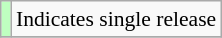<table class="wikitable" style="font-size:90%;">
<tr>
<td style="background-color:#BFFFC0"></td>
<td>Indicates single release</td>
</tr>
<tr>
</tr>
</table>
